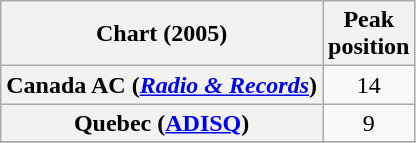<table class="wikitable sortable plainrowheaders" style="text-align:center">
<tr>
<th scope="col">Chart (2005)</th>
<th scope="col">Peak<br> position</th>
</tr>
<tr>
<th scope="row">Canada AC (<em><a href='#'>Radio & Records</a></em>)</th>
<td>14</td>
</tr>
<tr>
<th scope="row">Quebec (<a href='#'>ADISQ</a>)</th>
<td>9</td>
</tr>
<tr>
</tr>
</table>
